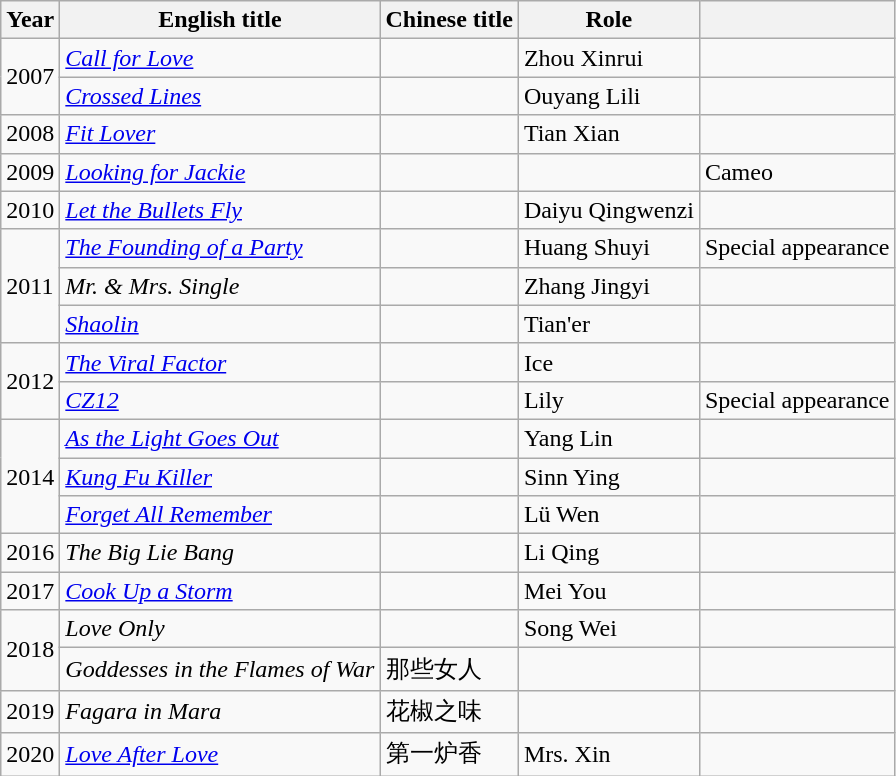<table class="wikitable">
<tr>
<th>Year</th>
<th>English title</th>
<th>Chinese title</th>
<th>Role</th>
<th></th>
</tr>
<tr>
<td rowspan="2">2007</td>
<td><em><a href='#'>Call for Love</a></em></td>
<td></td>
<td>Zhou Xinrui</td>
<td></td>
</tr>
<tr>
<td><em><a href='#'>Crossed Lines</a></em></td>
<td></td>
<td>Ouyang Lili</td>
<td></td>
</tr>
<tr>
<td>2008</td>
<td><em><a href='#'>Fit Lover</a></em></td>
<td></td>
<td>Tian Xian</td>
<td></td>
</tr>
<tr>
<td>2009</td>
<td><em><a href='#'>Looking for Jackie</a></em></td>
<td></td>
<td></td>
<td>Cameo</td>
</tr>
<tr>
<td>2010</td>
<td><em><a href='#'>Let the Bullets Fly</a></em></td>
<td></td>
<td>Daiyu Qingwenzi</td>
<td></td>
</tr>
<tr>
<td rowspan="3">2011</td>
<td><em><a href='#'>The Founding of a Party</a></em></td>
<td></td>
<td>Huang Shuyi</td>
<td>Special appearance</td>
</tr>
<tr>
<td><em>Mr. & Mrs. Single</em></td>
<td></td>
<td>Zhang Jingyi</td>
<td></td>
</tr>
<tr>
<td><em><a href='#'>Shaolin</a></em></td>
<td></td>
<td>Tian'er</td>
<td></td>
</tr>
<tr>
<td rowspan="2">2012</td>
<td><em><a href='#'>The Viral Factor</a></em></td>
<td></td>
<td>Ice</td>
<td></td>
</tr>
<tr>
<td><em><a href='#'>CZ12</a></em></td>
<td></td>
<td>Lily</td>
<td>Special appearance</td>
</tr>
<tr>
<td rowspan="3">2014</td>
<td><em><a href='#'>As the Light Goes Out</a></em></td>
<td></td>
<td>Yang Lin</td>
<td></td>
</tr>
<tr>
<td><em><a href='#'>Kung Fu Killer</a></em></td>
<td></td>
<td>Sinn Ying</td>
<td></td>
</tr>
<tr>
<td><em><a href='#'>Forget All Remember</a></em></td>
<td></td>
<td>Lü Wen</td>
<td></td>
</tr>
<tr>
<td>2016</td>
<td><em>The Big Lie Bang</em></td>
<td></td>
<td>Li Qing</td>
<td></td>
</tr>
<tr>
<td>2017</td>
<td><em><a href='#'>Cook Up a Storm</a></em></td>
<td></td>
<td>Mei You</td>
<td></td>
</tr>
<tr>
<td rowspan="2">2018</td>
<td><em>Love Only</em></td>
<td></td>
<td>Song Wei</td>
<td></td>
</tr>
<tr>
<td><em>Goddesses in the Flames of War</em></td>
<td>那些女人</td>
<td></td>
<td></td>
</tr>
<tr>
<td>2019</td>
<td><em>Fagara in Mara</em></td>
<td>花椒之味</td>
<td></td>
<td></td>
</tr>
<tr>
<td>2020</td>
<td><em><a href='#'>Love After Love</a></em></td>
<td>第一炉香</td>
<td>Mrs. Xin</td>
<td></td>
</tr>
</table>
